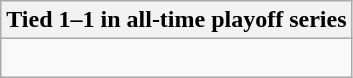<table class="wikitable collapsible collapsed">
<tr>
<th>Tied 1–1 in all-time playoff series</th>
</tr>
<tr>
<td><br>
</td>
</tr>
</table>
